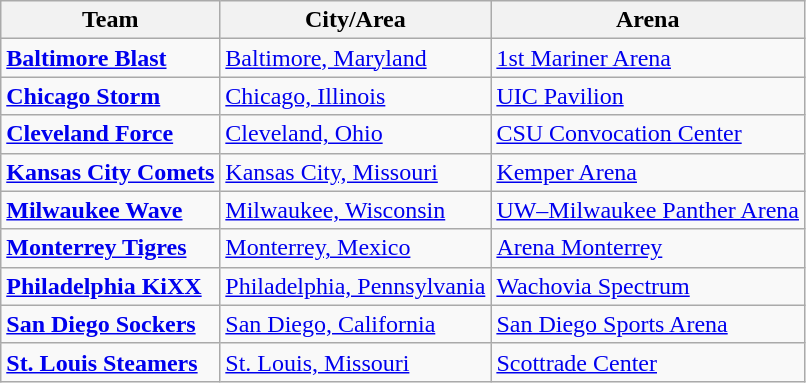<table class="wikitable">
<tr>
<th>Team</th>
<th>City/Area</th>
<th>Arena</th>
</tr>
<tr>
<td><strong><a href='#'>Baltimore Blast</a></strong></td>
<td><a href='#'>Baltimore, Maryland</a></td>
<td><a href='#'>1st Mariner Arena</a></td>
</tr>
<tr>
<td><strong><a href='#'>Chicago Storm</a></strong></td>
<td><a href='#'>Chicago, Illinois</a></td>
<td><a href='#'>UIC Pavilion</a></td>
</tr>
<tr>
<td><strong><a href='#'>Cleveland Force</a></strong></td>
<td><a href='#'>Cleveland, Ohio</a></td>
<td><a href='#'>CSU Convocation Center</a></td>
</tr>
<tr>
<td><strong><a href='#'>Kansas City Comets</a></strong></td>
<td><a href='#'>Kansas City, Missouri</a></td>
<td><a href='#'>Kemper Arena</a></td>
</tr>
<tr>
<td><strong><a href='#'>Milwaukee Wave</a></strong></td>
<td><a href='#'>Milwaukee, Wisconsin</a></td>
<td><a href='#'>UW–Milwaukee Panther Arena</a></td>
</tr>
<tr>
<td><strong><a href='#'>Monterrey Tigres</a></strong></td>
<td><a href='#'>Monterrey, Mexico</a></td>
<td><a href='#'>Arena Monterrey</a></td>
</tr>
<tr>
<td><strong><a href='#'>Philadelphia KiXX</a></strong></td>
<td><a href='#'>Philadelphia, Pennsylvania</a></td>
<td><a href='#'>Wachovia Spectrum</a></td>
</tr>
<tr>
<td><strong><a href='#'>San Diego Sockers</a></strong></td>
<td><a href='#'>San Diego, California</a></td>
<td><a href='#'>San Diego Sports Arena</a></td>
</tr>
<tr>
<td><strong><a href='#'>St. Louis Steamers</a></strong></td>
<td><a href='#'>St. Louis, Missouri</a></td>
<td><a href='#'>Scottrade Center</a></td>
</tr>
</table>
